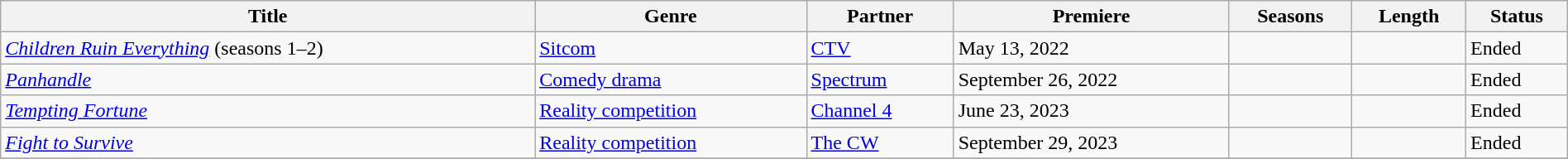<table class="wikitable sortable" style="width:100%;">
<tr>
<th>Title</th>
<th>Genre</th>
<th>Partner</th>
<th>Premiere</th>
<th>Seasons</th>
<th>Length</th>
<th>Status</th>
</tr>
<tr>
<td><em><a href='#'>Children Ruin Everything</a></em> (seasons 1–2)</td>
<td><a href='#'>Sitcom</a></td>
<td><a href='#'>CTV</a></td>
<td>May 13, 2022</td>
<td></td>
<td></td>
<td>Ended</td>
</tr>
<tr>
<td><em><a href='#'>Panhandle</a></em></td>
<td><a href='#'>Comedy drama</a></td>
<td><a href='#'>Spectrum</a></td>
<td>September 26, 2022</td>
<td></td>
<td></td>
<td>Ended</td>
</tr>
<tr>
<td><em><a href='#'>Tempting Fortune</a></em></td>
<td><a href='#'>Reality competition</a></td>
<td><a href='#'>Channel 4</a></td>
<td>June 23, 2023</td>
<td></td>
<td></td>
<td>Ended</td>
</tr>
<tr>
<td><em><a href='#'>Fight to Survive</a></em></td>
<td><a href='#'>Reality competition</a></td>
<td><a href='#'>The CW</a></td>
<td>September 29, 2023</td>
<td></td>
<td></td>
<td>Ended</td>
</tr>
<tr>
</tr>
</table>
